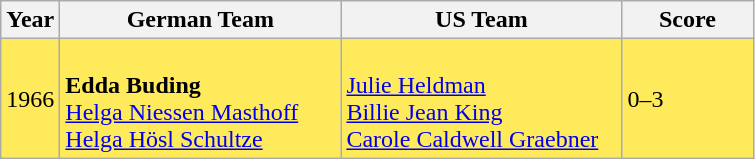<table class="sortable wikitable">
<tr>
<th><strong>Year</strong></th>
<th style="width:180px"><strong>German Team</strong></th>
<th style="width:180px"><strong>US Team</strong></th>
<th style="width:80px" class="unsortable">Score</th>
</tr>
<tr bgcolor=FFEA5C>
<td>1966</td>
<td><br> <strong>Edda Buding</strong><br>
 <a href='#'>Helga Niessen Masthoff</a><br>
 <a href='#'>Helga Hösl Schultze</a></td>
<td><br> <a href='#'>Julie Heldman</a><br>
 <a href='#'>Billie Jean King</a><br>
 <a href='#'>Carole Caldwell Graebner</a></td>
<td>0–3</td>
</tr>
</table>
